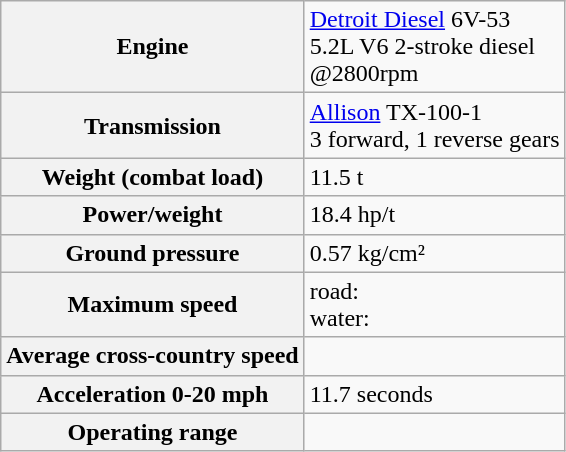<table class="wikitable unsortable">
<tr>
<th>Engine</th>
<td><a href='#'>Detroit Diesel</a> 6V-53<br>5.2L V6 2-stroke diesel<br> @2800rpm</td>
</tr>
<tr>
<th>Transmission</th>
<td><a href='#'>Allison</a> TX-100-1<br>3 forward, 1 reverse gears</td>
</tr>
<tr>
<th>Weight (combat load)</th>
<td>11.5 t</td>
</tr>
<tr>
<th>Power/weight</th>
<td>18.4 hp/t</td>
</tr>
<tr>
<th>Ground pressure</th>
<td>0.57 kg/cm²</td>
</tr>
<tr>
<th>Maximum speed</th>
<td>road: <br>water: </td>
</tr>
<tr>
<th>Average cross-country speed</th>
<td></td>
</tr>
<tr>
<th>Acceleration 0-20 mph</th>
<td>11.7 seconds</td>
</tr>
<tr>
<th>Operating range</th>
<td></td>
</tr>
</table>
